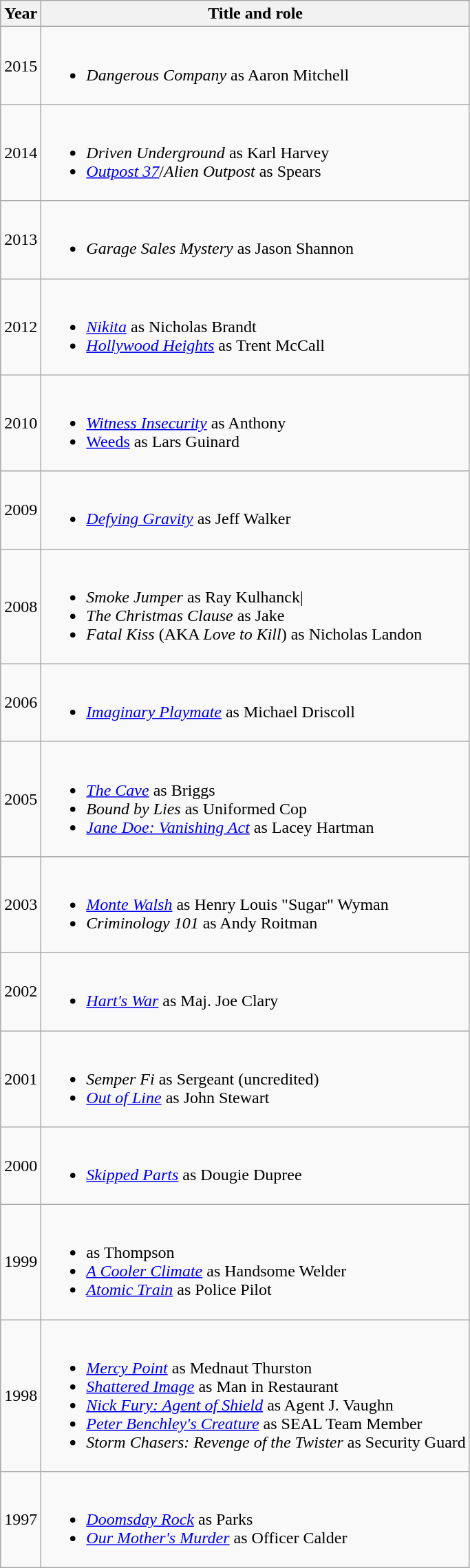<table class="wikitable">
<tr>
<th>Year</th>
<th>Title and role</th>
</tr>
<tr>
<td>2015</td>
<td><br><ul><li><em>Dangerous Company</em> as Aaron Mitchell</li></ul></td>
</tr>
<tr>
<td>2014</td>
<td><br><ul><li><em>Driven Underground</em> as Karl Harvey</li><li><em><a href='#'>Outpost 37</a></em>/<em>Alien Outpost</em> as Spears</li></ul></td>
</tr>
<tr>
<td>2013</td>
<td><br><ul><li><em>Garage Sales Mystery</em> as Jason Shannon</li></ul></td>
</tr>
<tr>
<td>2012</td>
<td><br><ul><li><em><a href='#'>Nikita</a></em> as Nicholas Brandt</li><li><em><a href='#'>Hollywood Heights</a></em> as Trent McCall</li></ul></td>
</tr>
<tr>
<td>2010</td>
<td><br><ul><li><em><a href='#'>Witness Insecurity</a></em> as Anthony</li><li><a href='#'>Weeds</a> as Lars Guinard</li></ul></td>
</tr>
<tr>
<td>2009</td>
<td><br><ul><li><em><a href='#'>Defying Gravity</a></em> as Jeff Walker</li></ul></td>
</tr>
<tr>
<td>2008</td>
<td><br><ul><li><em>Smoke Jumper</em> as Ray Kulhanck|</li><li><em>The Christmas Clause</em> as Jake</li><li><em>Fatal Kiss</em> (AKA <em>Love to Kill</em>) as Nicholas Landon</li></ul></td>
</tr>
<tr>
<td>2006</td>
<td><br><ul><li><em><a href='#'>Imaginary Playmate</a></em> as Michael Driscoll</li></ul></td>
</tr>
<tr>
<td>2005</td>
<td><br><ul><li><em><a href='#'>The Cave</a></em> as Briggs</li><li><em>Bound by Lies</em> as Uniformed Cop</li><li><em><a href='#'>Jane Doe: Vanishing Act</a></em> as Lacey Hartman</li></ul></td>
</tr>
<tr>
<td>2003</td>
<td><br><ul><li><em><a href='#'>Monte Walsh</a></em> as Henry Louis "Sugar" Wyman</li><li><em>Criminology 101</em> as Andy Roitman</li></ul></td>
</tr>
<tr>
<td>2002</td>
<td><br><ul><li><em><a href='#'>Hart's War</a></em> as Maj. Joe Clary</li></ul></td>
</tr>
<tr>
<td>2001</td>
<td><br><ul><li><em>Semper Fi</em> as Sergeant (uncredited)</li><li><em><a href='#'>Out of Line</a></em> as John Stewart</li></ul></td>
</tr>
<tr>
<td>2000</td>
<td><br><ul><li><em><a href='#'>Skipped Parts</a></em> as Dougie Dupree</li></ul></td>
</tr>
<tr>
<td>1999</td>
<td><br><ul><li><em></em> as Thompson</li><li><em><a href='#'>A Cooler Climate</a></em> as Handsome Welder</li><li><em><a href='#'>Atomic Train</a></em> as Police Pilot</li></ul></td>
</tr>
<tr>
<td>1998</td>
<td><br><ul><li><em><a href='#'>Mercy Point</a></em> as Mednaut Thurston</li><li><em><a href='#'>Shattered Image</a></em> as Man in Restaurant</li><li><em><a href='#'>Nick Fury: Agent of Shield</a></em> as Agent J. Vaughn</li><li><em><a href='#'>Peter Benchley's Creature</a></em> as SEAL Team Member</li><li><em>Storm Chasers: Revenge of the Twister</em> as Security Guard</li></ul></td>
</tr>
<tr>
<td>1997</td>
<td><br><ul><li><em><a href='#'>Doomsday Rock</a></em> as Parks</li><li><em><a href='#'>Our Mother's Murder</a></em> as Officer Calder</li></ul></td>
</tr>
</table>
